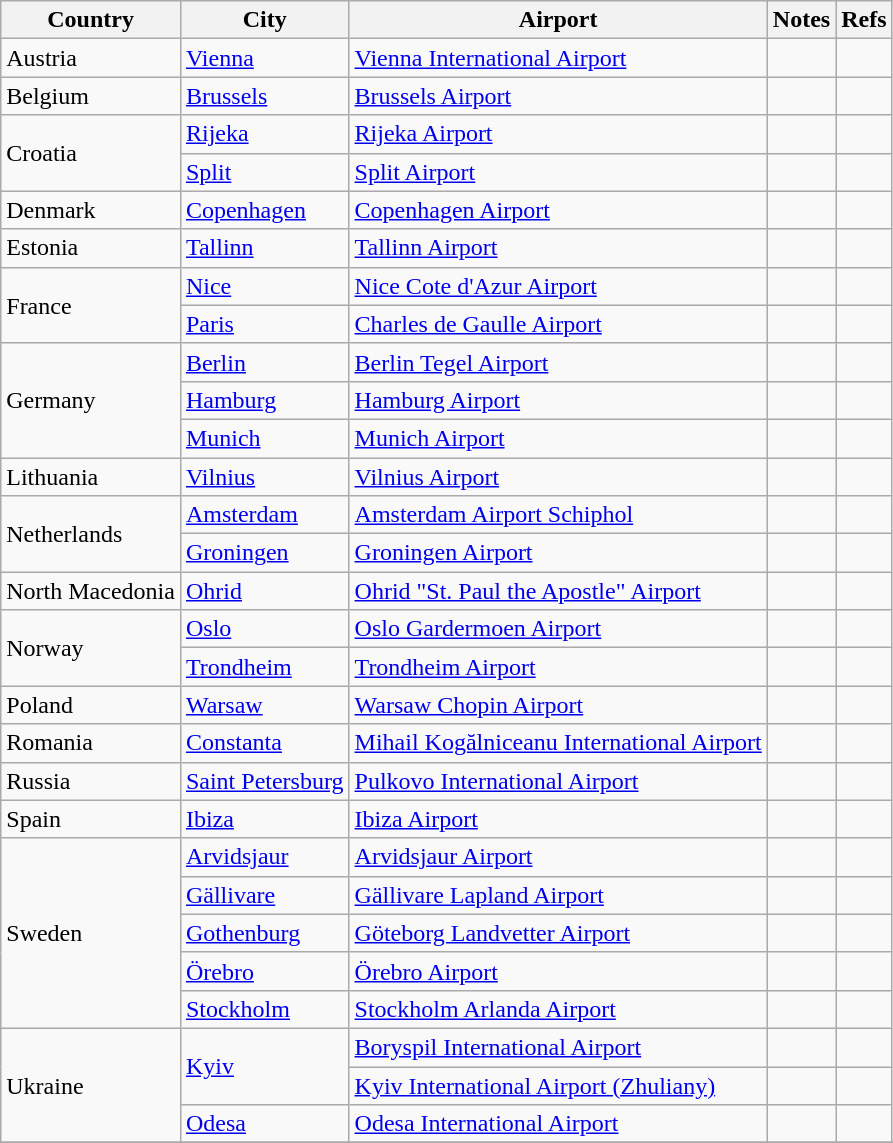<table class="wikitable sortable">
<tr>
<th>Country</th>
<th>City</th>
<th>Airport</th>
<th>Notes</th>
<th>Refs</th>
</tr>
<tr>
<td>Austria</td>
<td><a href='#'>Vienna</a></td>
<td><a href='#'>Vienna International Airport</a></td>
<td></td>
<td align=center></td>
</tr>
<tr>
<td>Belgium</td>
<td><a href='#'>Brussels</a></td>
<td><a href='#'>Brussels Airport</a></td>
<td></td>
<td align=center></td>
</tr>
<tr>
<td rowspan="2">Croatia</td>
<td><a href='#'>Rijeka</a></td>
<td><a href='#'>Rijeka Airport</a></td>
<td></td>
<td align=center></td>
</tr>
<tr>
<td><a href='#'>Split</a></td>
<td><a href='#'>Split Airport</a></td>
<td></td>
<td align=center></td>
</tr>
<tr>
<td>Denmark</td>
<td><a href='#'>Copenhagen</a></td>
<td><a href='#'>Copenhagen Airport</a></td>
<td></td>
<td align=center></td>
</tr>
<tr>
<td>Estonia</td>
<td><a href='#'>Tallinn</a></td>
<td><a href='#'>Tallinn Airport</a></td>
<td></td>
<td align=center></td>
</tr>
<tr>
<td rowspan="2">France</td>
<td><a href='#'>Nice</a></td>
<td><a href='#'>Nice Cote d'Azur Airport</a></td>
<td></td>
<td align=center></td>
</tr>
<tr>
<td><a href='#'>Paris</a></td>
<td><a href='#'>Charles de Gaulle Airport</a></td>
<td></td>
<td align=center></td>
</tr>
<tr>
<td rowspan="3">Germany</td>
<td><a href='#'>Berlin</a></td>
<td><a href='#'>Berlin Tegel Airport</a></td>
<td></td>
<td align=center></td>
</tr>
<tr>
<td><a href='#'>Hamburg</a></td>
<td><a href='#'>Hamburg Airport</a></td>
<td></td>
<td align=center></td>
</tr>
<tr>
<td><a href='#'>Munich</a></td>
<td><a href='#'>Munich Airport</a></td>
<td></td>
<td align=center></td>
</tr>
<tr>
<td>Lithuania</td>
<td><a href='#'>Vilnius</a></td>
<td><a href='#'>Vilnius Airport</a></td>
<td></td>
<td align=center></td>
</tr>
<tr>
<td rowspan="2">Netherlands</td>
<td><a href='#'>Amsterdam</a></td>
<td><a href='#'>Amsterdam Airport Schiphol</a></td>
<td></td>
<td align=center></td>
</tr>
<tr>
<td><a href='#'>Groningen</a></td>
<td><a href='#'>Groningen Airport</a></td>
<td></td>
<td align=center></td>
</tr>
<tr>
<td>North Macedonia</td>
<td><a href='#'>Ohrid</a></td>
<td><a href='#'>Ohrid "St. Paul the Apostle" Airport</a></td>
<td></td>
<td align=center></td>
</tr>
<tr>
<td rowspan="2">Norway</td>
<td><a href='#'>Oslo</a></td>
<td><a href='#'>Oslo Gardermoen Airport</a></td>
<td></td>
<td align=center></td>
</tr>
<tr>
<td><a href='#'>Trondheim</a></td>
<td><a href='#'>Trondheim Airport</a></td>
<td></td>
<td align=center></td>
</tr>
<tr>
<td>Poland</td>
<td><a href='#'>Warsaw</a></td>
<td><a href='#'>Warsaw Chopin Airport</a></td>
<td></td>
<td align=center></td>
</tr>
<tr>
<td>Romania</td>
<td><a href='#'>Constanta</a></td>
<td><a href='#'>Mihail Kogălniceanu International Airport</a></td>
<td></td>
<td align=center></td>
</tr>
<tr>
<td>Russia</td>
<td><a href='#'>Saint Petersburg</a></td>
<td><a href='#'>Pulkovo International Airport</a></td>
<td></td>
<td align=center></td>
</tr>
<tr>
<td>Spain</td>
<td><a href='#'>Ibiza</a></td>
<td><a href='#'>Ibiza Airport</a></td>
<td></td>
<td align=center></td>
</tr>
<tr>
<td rowspan="5">Sweden</td>
<td><a href='#'>Arvidsjaur</a></td>
<td><a href='#'>Arvidsjaur Airport</a></td>
<td></td>
<td align=center></td>
</tr>
<tr>
<td><a href='#'>Gällivare</a></td>
<td><a href='#'>Gällivare Lapland Airport</a></td>
<td></td>
<td align=center></td>
</tr>
<tr>
<td><a href='#'>Gothenburg</a></td>
<td><a href='#'>Göteborg Landvetter Airport</a></td>
<td></td>
<td align=center></td>
</tr>
<tr ">
<td><a href='#'>Örebro</a></td>
<td><a href='#'>Örebro Airport</a></td>
<td></td>
<td align=center></td>
</tr>
<tr>
<td><a href='#'>Stockholm</a></td>
<td><a href='#'>Stockholm Arlanda Airport</a></td>
<td></td>
<td align=center></td>
</tr>
<tr>
<td rowspan="3">Ukraine</td>
<td rowspan="2"><a href='#'>Kyiv</a></td>
<td><a href='#'>Boryspil International Airport</a></td>
<td></td>
<td align=center></td>
</tr>
<tr>
<td><a href='#'>Kyiv International Airport (Zhuliany)</a></td>
<td></td>
<td align=center></td>
</tr>
<tr>
<td><a href='#'>Odesa</a></td>
<td><a href='#'>Odesa International Airport</a></td>
<td></td>
<td align=center></td>
</tr>
<tr>
</tr>
</table>
